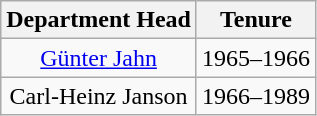<table class="wikitable" style="text-align: center;">
<tr>
<th>Department Head</th>
<th>Tenure</th>
</tr>
<tr>
<td><a href='#'>Günter Jahn</a></td>
<td>1965–1966</td>
</tr>
<tr>
<td>Carl-Heinz Janson</td>
<td>1966–1989</td>
</tr>
</table>
